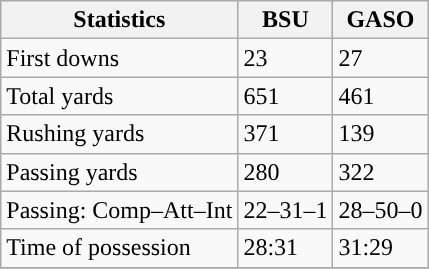<table class="wikitable" style="float: left;">
<tr>
<th>Statistics</th>
<th>BSU</th>
<th>GASO</th>
</tr>
<tr>
<td>First downs</td>
<td>23</td>
<td>27</td>
</tr>
<tr>
<td>Total yards</td>
<td>651</td>
<td>461</td>
</tr>
<tr>
<td>Rushing yards</td>
<td>371</td>
<td>139</td>
</tr>
<tr>
<td>Passing yards</td>
<td>280</td>
<td>322</td>
</tr>
<tr>
<td>Passing: Comp–Att–Int</td>
<td>22–31–1</td>
<td>28–50–0</td>
</tr>
<tr>
<td>Time of possession</td>
<td>28:31</td>
<td>31:29</td>
</tr>
<tr>
</tr>
</table>
